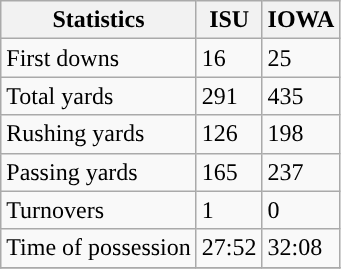<table class="wikitable">
<tr>
<th>Statistics</th>
<th>ISU</th>
<th>IOWA</th>
</tr>
<tr>
<td>First downs</td>
<td>16</td>
<td>25</td>
</tr>
<tr>
<td>Total yards</td>
<td>291</td>
<td>435</td>
</tr>
<tr>
<td>Rushing yards</td>
<td>126</td>
<td>198</td>
</tr>
<tr>
<td>Passing yards</td>
<td>165</td>
<td>237</td>
</tr>
<tr>
<td>Turnovers</td>
<td>1</td>
<td>0</td>
</tr>
<tr>
<td>Time of possession</td>
<td>27:52</td>
<td>32:08</td>
</tr>
<tr>
</tr>
</table>
